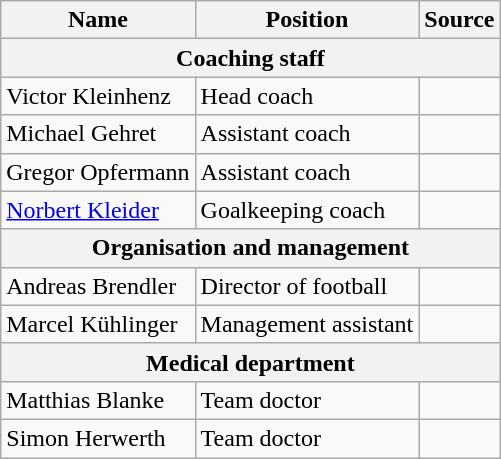<table class="wikitable">
<tr>
<th>Name</th>
<th>Position</th>
<th>Source</th>
</tr>
<tr>
<th colspan="3">Coaching staff</th>
</tr>
<tr>
<td> Victor Kleinhenz</td>
<td>Head coach</td>
<td></td>
</tr>
<tr>
<td> Michael Gehret</td>
<td>Assistant coach</td>
<td></td>
</tr>
<tr>
<td> Gregor Opfermann</td>
<td>Assistant coach</td>
<td></td>
</tr>
<tr>
<td> <a href='#'>Norbert Kleider</a></td>
<td>Goalkeeping coach</td>
<td></td>
</tr>
<tr>
<th colspan="3">Organisation and management</th>
</tr>
<tr>
<td> Andreas Brendler</td>
<td>Director of football</td>
<td></td>
</tr>
<tr>
<td> Marcel Kühlinger</td>
<td>Management assistant</td>
<td></td>
</tr>
<tr>
<th colspan="3">Medical department</th>
</tr>
<tr>
<td> Matthias Blanke</td>
<td>Team doctor</td>
<td></td>
</tr>
<tr>
<td> Simon Herwerth</td>
<td>Team doctor</td>
<td></td>
</tr>
</table>
